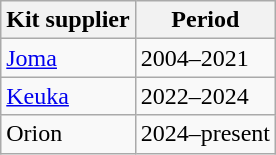<table class="wikitable" style="text-align:left;">
<tr>
<th>Kit supplier</th>
<th>Period</th>
</tr>
<tr>
<td> <a href='#'>Joma</a></td>
<td>2004–2021</td>
</tr>
<tr>
<td> <a href='#'>Keuka</a></td>
<td>2022–2024</td>
</tr>
<tr>
<td> Orion</td>
<td>2024–present</td>
</tr>
</table>
